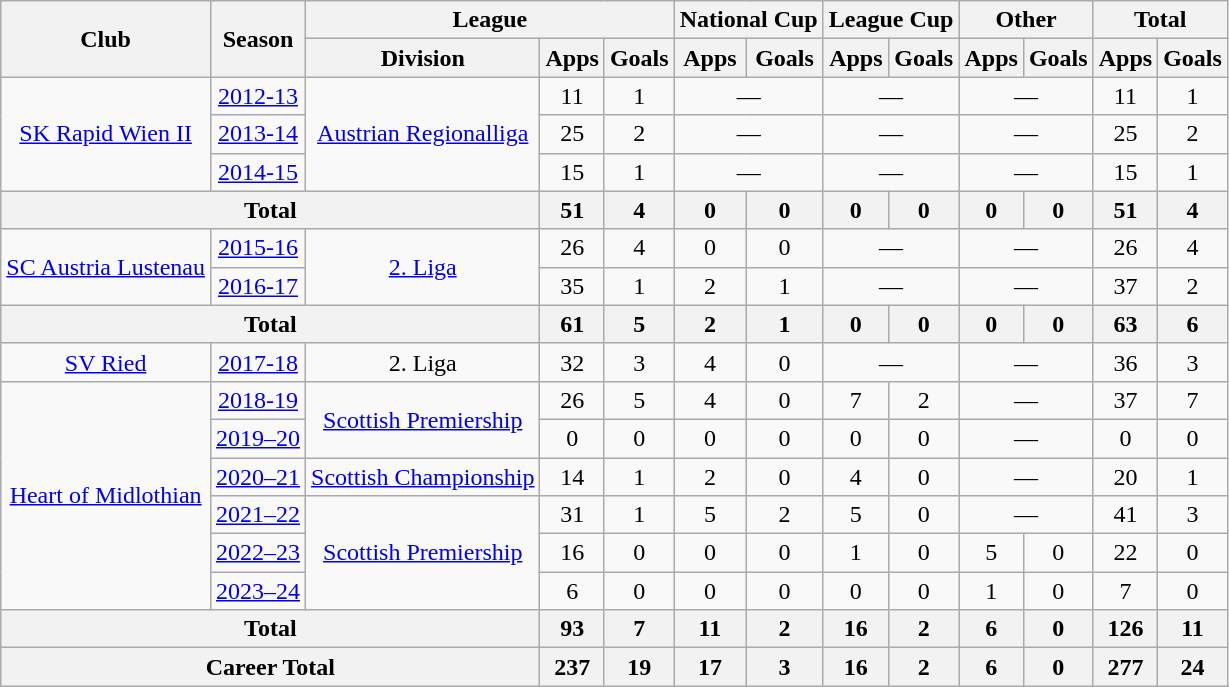<table class="wikitable" style="text-align: center">
<tr>
<th rowspan="2">Club</th>
<th rowspan="2">Season</th>
<th colspan="3">League</th>
<th colspan="2">National Cup</th>
<th colspan="2">League Cup</th>
<th colspan="2">Other</th>
<th colspan="2">Total</th>
</tr>
<tr>
<th>Division</th>
<th>Apps</th>
<th>Goals</th>
<th>Apps</th>
<th>Goals</th>
<th>Apps</th>
<th>Goals</th>
<th>Apps</th>
<th>Goals</th>
<th>Apps</th>
<th>Goals</th>
</tr>
<tr>
<td rowspan="3"><a href='#'>SK Rapid Wien II</a></td>
<td><a href='#'>2012-13</a></td>
<td rowspan="3"><a href='#'>Austrian Regionalliga</a></td>
<td>11</td>
<td>1</td>
<td colspan="2">—</td>
<td colspan="2">—</td>
<td colspan="2">—</td>
<td>11</td>
<td>1</td>
</tr>
<tr>
<td><a href='#'>2013-14</a></td>
<td>25</td>
<td>2</td>
<td colspan="2">—</td>
<td colspan="2">—</td>
<td colspan="2">—</td>
<td>25</td>
<td>2</td>
</tr>
<tr>
<td><a href='#'>2014-15</a></td>
<td>15</td>
<td>1</td>
<td colspan="2">—</td>
<td colspan="2">—</td>
<td colspan="2">—</td>
<td>15</td>
<td>1</td>
</tr>
<tr>
<th colspan="3">Total</th>
<th>51</th>
<th>4</th>
<th>0</th>
<th>0</th>
<th>0</th>
<th>0</th>
<th>0</th>
<th>0</th>
<th>51</th>
<th>4</th>
</tr>
<tr>
<td rowspan="2"><a href='#'>SC Austria Lustenau</a></td>
<td><a href='#'>2015-16</a></td>
<td rowspan="2"><a href='#'>2. Liga</a></td>
<td>26</td>
<td>4</td>
<td>0</td>
<td>0</td>
<td colspan="2">—</td>
<td colspan="2">—</td>
<td>26</td>
<td>4</td>
</tr>
<tr>
<td><a href='#'>2016-17</a></td>
<td>35</td>
<td>1</td>
<td>2</td>
<td>1</td>
<td colspan="2">—</td>
<td colspan="2">—</td>
<td>37</td>
<td>2</td>
</tr>
<tr>
<th colspan="3">Total</th>
<th>61</th>
<th>5</th>
<th>2</th>
<th>1</th>
<th>0</th>
<th>0</th>
<th>0</th>
<th>0</th>
<th>63</th>
<th>6</th>
</tr>
<tr>
<td><a href='#'>SV Ried</a></td>
<td><a href='#'>2017-18</a></td>
<td>2. Liga</td>
<td>32</td>
<td>3</td>
<td>4</td>
<td>0</td>
<td colspan="2">—</td>
<td colspan="2">—</td>
<td>36</td>
<td>3</td>
</tr>
<tr>
<td rowspan=6><a href='#'>Heart of Midlothian</a></td>
<td><a href='#'>2018-19</a></td>
<td rowspan="2"><a href='#'>Scottish Premiership</a></td>
<td>26</td>
<td>5</td>
<td>4</td>
<td>0</td>
<td>7</td>
<td>2</td>
<td colspan="2">—</td>
<td>37</td>
<td>7</td>
</tr>
<tr>
<td><a href='#'>2019–20</a></td>
<td>0</td>
<td>0</td>
<td>0</td>
<td>0</td>
<td>0</td>
<td>0</td>
<td colspan="2">—</td>
<td>0</td>
<td>0</td>
</tr>
<tr>
<td><a href='#'>2020–21</a></td>
<td><a href='#'>Scottish Championship</a></td>
<td>14</td>
<td>1</td>
<td>2</td>
<td>0</td>
<td>4</td>
<td>0</td>
<td colspan="2">—</td>
<td>20</td>
<td>1</td>
</tr>
<tr>
<td><a href='#'>2021–22</a></td>
<td rowspan="3"><a href='#'>Scottish Premiership</a></td>
<td>31</td>
<td>1</td>
<td>5</td>
<td>2</td>
<td>5</td>
<td>0</td>
<td colspan="2">—</td>
<td>41</td>
<td>3</td>
</tr>
<tr>
<td><a href='#'>2022–23</a></td>
<td>16</td>
<td>0</td>
<td>0</td>
<td>0</td>
<td>1</td>
<td>0</td>
<td>5</td>
<td>0</td>
<td>22</td>
<td>0</td>
</tr>
<tr>
<td><a href='#'>2023–24</a></td>
<td>6</td>
<td>0</td>
<td>0</td>
<td>0</td>
<td>0</td>
<td>0</td>
<td>1</td>
<td>0</td>
<td>7</td>
<td>0</td>
</tr>
<tr>
<th colspan="3">Total</th>
<th>93</th>
<th>7</th>
<th>11</th>
<th>2</th>
<th>16</th>
<th>2</th>
<th>6</th>
<th>0</th>
<th>126</th>
<th>11</th>
</tr>
<tr>
<th colspan="3">Career Total</th>
<th>237</th>
<th>19</th>
<th>17</th>
<th>3</th>
<th>16</th>
<th>2</th>
<th>6</th>
<th>0</th>
<th>277</th>
<th>24</th>
</tr>
</table>
